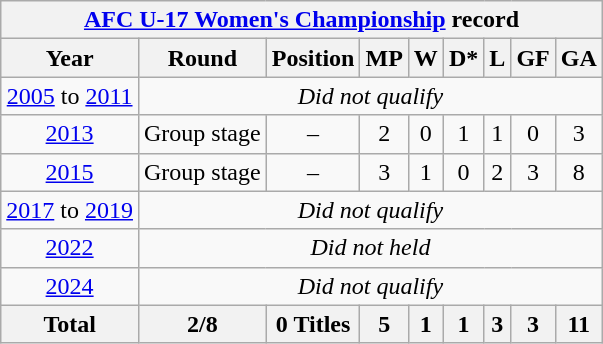<table class="wikitable" style="text-align: center;">
<tr>
<th colspan=10><a href='#'>AFC U-17 Women's Championship</a> record</th>
</tr>
<tr>
<th>Year</th>
<th>Round</th>
<th>Position</th>
<th>MP</th>
<th>W</th>
<th>D*</th>
<th>L</th>
<th>GF</th>
<th>GA</th>
</tr>
<tr>
<td> <a href='#'>2005</a> to   <a href='#'>2011</a></td>
<td colspan=9><em>Did not qualify</em></td>
</tr>
<tr>
<td> <a href='#'>2013</a></td>
<td>Group stage</td>
<td>–</td>
<td>2</td>
<td>0</td>
<td>1</td>
<td>1</td>
<td>0</td>
<td>3</td>
</tr>
<tr>
<td> <a href='#'>2015</a></td>
<td>Group stage</td>
<td>–</td>
<td>3</td>
<td>1</td>
<td>0</td>
<td>2</td>
<td>3</td>
<td>8</td>
</tr>
<tr>
<td> <a href='#'>2017</a> to   <a href='#'>2019</a></td>
<td colspan=9><em>Did not qualify</em></td>
</tr>
<tr>
<td> <a href='#'>2022</a></td>
<td colspan=9><em>Did not held</em></td>
</tr>
<tr>
<td> <a href='#'>2024</a></td>
<td colspan=9><em>Did not qualify</em></td>
</tr>
<tr>
<th>Total</th>
<th>2/8</th>
<th>0 Titles</th>
<th>5</th>
<th>1</th>
<th>1</th>
<th>3</th>
<th>3</th>
<th>11</th>
</tr>
</table>
